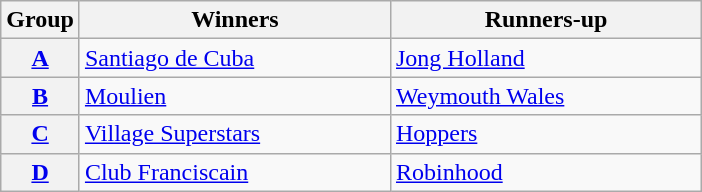<table class="wikitable">
<tr>
<th>Group</th>
<th width=200>Winners</th>
<th width=200>Runners-up</th>
</tr>
<tr>
<th><a href='#'>A</a></th>
<td> <a href='#'>Santiago de Cuba</a></td>
<td> <a href='#'>Jong Holland</a></td>
</tr>
<tr>
<th><a href='#'>B</a></th>
<td> <a href='#'>Moulien</a></td>
<td> <a href='#'>Weymouth Wales</a></td>
</tr>
<tr>
<th><a href='#'>C</a></th>
<td> <a href='#'>Village Superstars</a></td>
<td> <a href='#'>Hoppers</a></td>
</tr>
<tr>
<th><a href='#'>D</a></th>
<td> <a href='#'>Club Franciscain</a></td>
<td> <a href='#'>Robinhood</a></td>
</tr>
</table>
